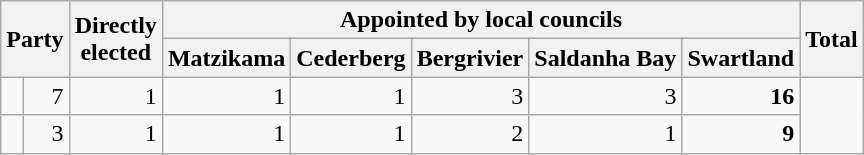<table class=wikitable style="text-align:right">
<tr>
<th colspan="2" rowspan="2">Party</th>
<th rowspan="2">Directly<br>elected</th>
<th colspan="5">Appointed by local councils</th>
<th rowspan="2">Total</th>
</tr>
<tr>
<th>Matzikama</th>
<th>Cederberg</th>
<th>Bergrivier</th>
<th>Saldanha Bay</th>
<th>Swartland</th>
</tr>
<tr>
<td></td>
<td>7</td>
<td>1</td>
<td>1</td>
<td>1</td>
<td>3</td>
<td>3</td>
<td><strong>16</strong></td>
</tr>
<tr>
<td></td>
<td>3</td>
<td>1</td>
<td>1</td>
<td>1</td>
<td>2</td>
<td>1</td>
<td><strong>9</strong></td>
</tr>
</table>
